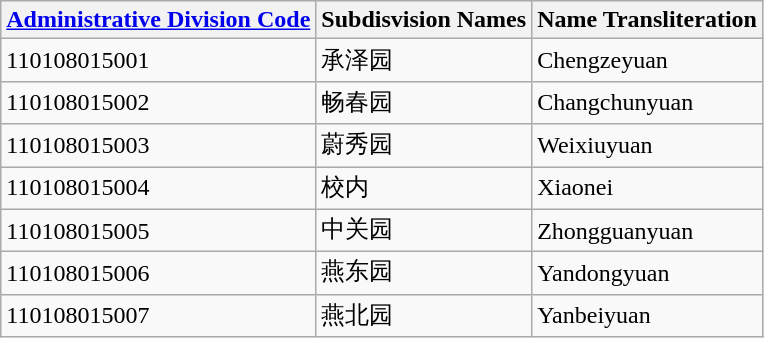<table class="wikitable sortable">
<tr>
<th><a href='#'>Administrative Division Code</a></th>
<th>Subdisvision Names</th>
<th>Name Transliteration</th>
</tr>
<tr>
<td>110108015001</td>
<td>承泽园</td>
<td>Chengzeyuan</td>
</tr>
<tr>
<td>110108015002</td>
<td>畅春园</td>
<td>Changchunyuan</td>
</tr>
<tr>
<td>110108015003</td>
<td>蔚秀园</td>
<td>Weixiuyuan</td>
</tr>
<tr>
<td>110108015004</td>
<td>校内</td>
<td>Xiaonei</td>
</tr>
<tr>
<td>110108015005</td>
<td>中关园</td>
<td>Zhongguanyuan</td>
</tr>
<tr>
<td>110108015006</td>
<td>燕东园</td>
<td>Yandongyuan</td>
</tr>
<tr>
<td>110108015007</td>
<td>燕北园</td>
<td>Yanbeiyuan</td>
</tr>
</table>
